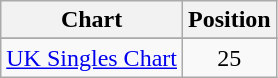<table class="wikitable sortable">
<tr>
<th>Chart</th>
<th>Position</th>
</tr>
<tr>
</tr>
<tr>
<td><a href='#'>UK Singles Chart</a></td>
<td align="center">25</td>
</tr>
</table>
